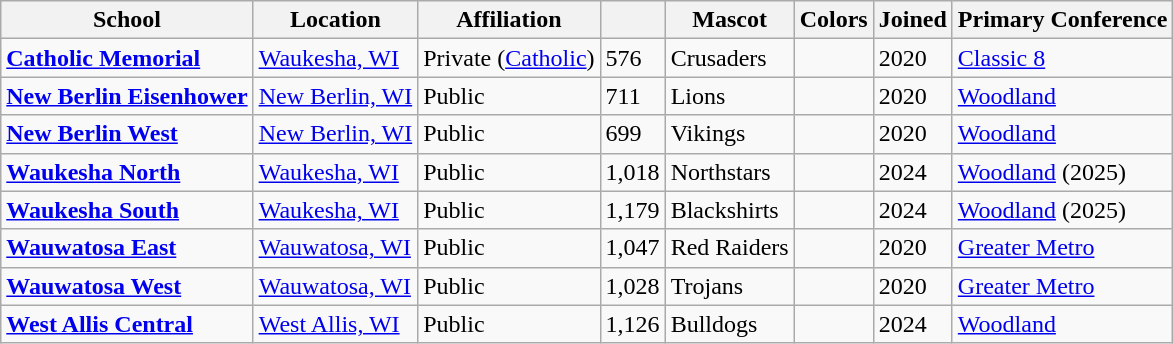<table class="wikitable sortable">
<tr>
<th>School</th>
<th>Location</th>
<th>Affiliation</th>
<th></th>
<th>Mascot</th>
<th>Colors</th>
<th>Joined</th>
<th>Primary Conference</th>
</tr>
<tr>
<td><strong><a href='#'>Catholic Memorial</a></strong></td>
<td><a href='#'>Waukesha, WI</a></td>
<td>Private (<a href='#'>Catholic</a>)</td>
<td>576</td>
<td>Crusaders</td>
<td> </td>
<td>2020</td>
<td><a href='#'>Classic 8</a></td>
</tr>
<tr>
<td><strong><a href='#'>New Berlin Eisenhower</a></strong></td>
<td><a href='#'>New Berlin, WI</a></td>
<td>Public</td>
<td>711</td>
<td>Lions</td>
<td> </td>
<td>2020</td>
<td><a href='#'>Woodland</a></td>
</tr>
<tr>
<td><strong><a href='#'>New Berlin West</a></strong></td>
<td><a href='#'>New Berlin, WI</a></td>
<td>Public</td>
<td>699</td>
<td>Vikings</td>
<td> </td>
<td>2020</td>
<td><a href='#'>Woodland</a></td>
</tr>
<tr>
<td><strong><a href='#'>Waukesha North</a></strong></td>
<td><a href='#'>Waukesha, WI</a></td>
<td>Public</td>
<td>1,018</td>
<td>Northstars</td>
<td> </td>
<td>2024</td>
<td><a href='#'>Woodland</a> (2025)</td>
</tr>
<tr>
<td><strong><a href='#'>Waukesha South</a></strong></td>
<td><a href='#'>Waukesha, WI</a></td>
<td>Public</td>
<td>1,179</td>
<td>Blackshirts</td>
<td> </td>
<td>2024</td>
<td><a href='#'>Woodland</a> (2025)</td>
</tr>
<tr>
<td><strong><a href='#'>Wauwatosa East</a></strong></td>
<td><a href='#'>Wauwatosa, WI</a></td>
<td>Public</td>
<td>1,047</td>
<td>Red Raiders</td>
<td> </td>
<td>2020</td>
<td><a href='#'>Greater Metro</a></td>
</tr>
<tr>
<td><strong><a href='#'>Wauwatosa West</a></strong></td>
<td><a href='#'>Wauwatosa, WI</a></td>
<td>Public</td>
<td>1,028</td>
<td>Trojans</td>
<td> </td>
<td>2020</td>
<td><a href='#'>Greater Metro</a></td>
</tr>
<tr>
<td><strong><a href='#'>West Allis Central</a></strong></td>
<td><a href='#'>West Allis, WI</a></td>
<td>Public</td>
<td>1,126</td>
<td>Bulldogs</td>
<td> </td>
<td>2024</td>
<td><a href='#'>Woodland</a></td>
</tr>
</table>
